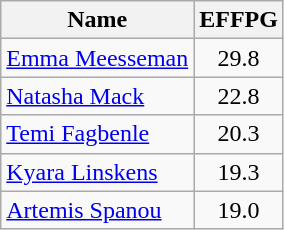<table class=wikitable>
<tr>
<th>Name</th>
<th>EFFPG</th>
</tr>
<tr>
<td> <a href='#'>Emma Meesseman</a></td>
<td align=center>29.8</td>
</tr>
<tr>
<td> <a href='#'>Natasha Mack</a></td>
<td align=center>22.8</td>
</tr>
<tr>
<td> <a href='#'>Temi Fagbenle</a></td>
<td align=center>20.3</td>
</tr>
<tr>
<td> <a href='#'>Kyara Linskens</a></td>
<td align=center>19.3</td>
</tr>
<tr>
<td> <a href='#'>Artemis Spanou</a></td>
<td align=center>19.0</td>
</tr>
</table>
